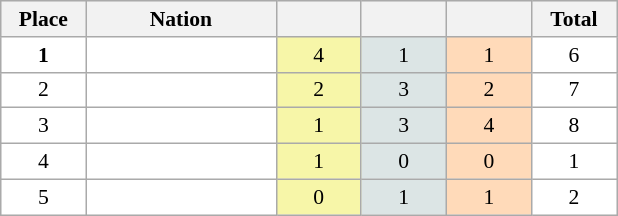<table class=wikitable style="border:1px solid #AAAAAA;font-size:90%">
<tr bgcolor="#EFEFEF">
<th width=50>Place</th>
<th width=120>Nation</th>
<th width=50></th>
<th width=50></th>
<th width=50></th>
<th width=50>Total</th>
</tr>
<tr align="center" valign="top" bgcolor="#FFFFFF">
<td><strong>1</strong></td>
<td align="left"><strong></strong></td>
<td style="background:#F7F6A8;">4</td>
<td style="background:#DCE5E5;">1</td>
<td style="background:#FFDAB9;">1</td>
<td>6</td>
</tr>
<tr align="center" valign="top" bgcolor="#FFFFFF">
<td>2</td>
<td align="left"></td>
<td style="background:#F7F6A8;">2</td>
<td style="background:#DCE5E5;">3</td>
<td style="background:#FFDAB9;">2</td>
<td>7</td>
</tr>
<tr align="center" valign="top" bgcolor="#FFFFFF">
<td>3</td>
<td align="left"></td>
<td style="background:#F7F6A8;">1</td>
<td style="background:#DCE5E5;">3</td>
<td style="background:#FFDAB9;">4</td>
<td>8</td>
</tr>
<tr align="center" valign="top" bgcolor="#FFFFFF">
<td>4</td>
<td align="left"></td>
<td style="background:#F7F6A8;">1</td>
<td style="background:#DCE5E5;">0</td>
<td style="background:#FFDAB9;">0</td>
<td>1</td>
</tr>
<tr align="center" valign="top" bgcolor="#FFFFFF">
<td>5</td>
<td align="left"></td>
<td style="background:#F7F6A8;">0</td>
<td style="background:#DCE5E5;">1</td>
<td style="background:#FFDAB9;">1</td>
<td>2</td>
</tr>
</table>
